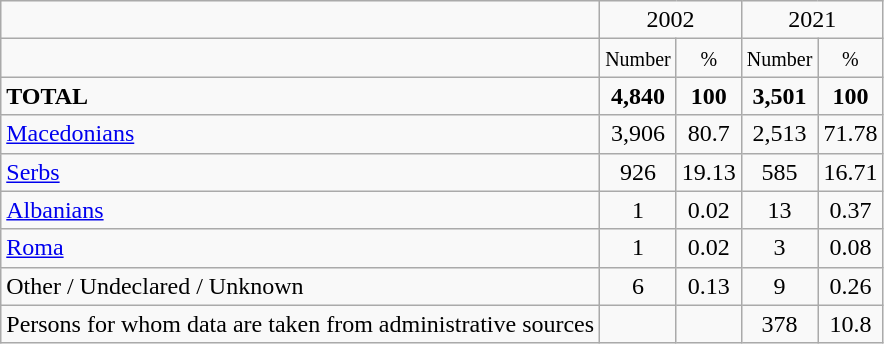<table class="wikitable">
<tr>
<td></td>
<td colspan="2" align="center">2002</td>
<td colspan="2" align="center">2021</td>
</tr>
<tr>
<td></td>
<td align="center"><small>Number</small></td>
<td align="center"><small>%</small></td>
<td align="center"><small>Number</small></td>
<td align="center"><small>%</small></td>
</tr>
<tr>
<td><strong>TOTAL</strong></td>
<td align="center"><strong>4,840</strong></td>
<td align="center"><strong>100</strong></td>
<td align="center"><strong>3,501</strong></td>
<td align="center"><strong>100</strong></td>
</tr>
<tr>
<td><a href='#'>Macedonians</a></td>
<td align="center">3,906</td>
<td align="center">80.7</td>
<td align="center">2,513</td>
<td align="center">71.78</td>
</tr>
<tr>
<td><a href='#'>Serbs</a></td>
<td align="center">926</td>
<td align="center">19.13</td>
<td align="center">585</td>
<td align="center">16.71</td>
</tr>
<tr>
<td><a href='#'>Albanians</a></td>
<td align="center">1</td>
<td align="center">0.02</td>
<td align="center">13</td>
<td align="center">0.37</td>
</tr>
<tr>
<td><a href='#'>Roma</a></td>
<td align="center">1</td>
<td align="center">0.02</td>
<td align="center">3</td>
<td align="center">0.08</td>
</tr>
<tr>
<td>Other / Undeclared / Unknown</td>
<td align="center">6</td>
<td align="center">0.13</td>
<td align="center">9</td>
<td align="center">0.26</td>
</tr>
<tr>
<td>Persons for whom data are taken from administrative sources</td>
<td align="center"></td>
<td align="center"></td>
<td align="center">378</td>
<td align="center">10.8</td>
</tr>
</table>
